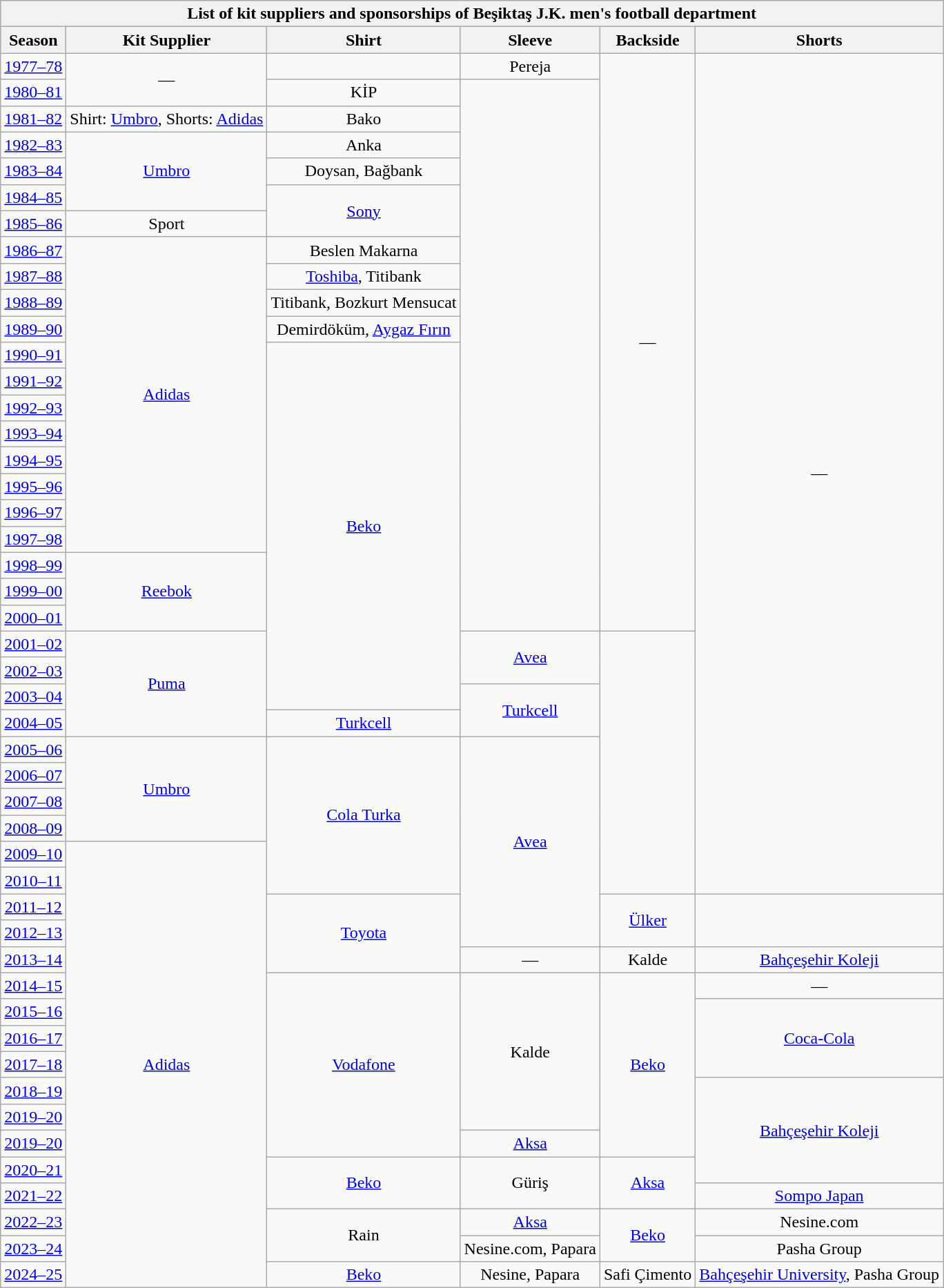<table class="wikitable" style="text-align: center;">
<tr>
<th colspan="7">List of kit suppliers and sponsorships of Beşiktaş J.K. men's football department</th>
</tr>
<tr>
<th>Season</th>
<th>Kit Supplier</th>
<th>Shirt</th>
<th>Sleeve</th>
<th>Backside</th>
<th>Shorts</th>
</tr>
<tr>
<td><a href='#'>1977–78</a></td>
<td rowspan=2>—</td>
<td></td>
<td>Pereja</td>
<td rowspan=22>—</td>
<td rowspan=32>—</td>
</tr>
<tr>
<td><a href='#'>1980–81</a></td>
<td>KİP</td>
</tr>
<tr>
<td><a href='#'>1981–82</a></td>
<td>Shirt: <a href='#'>Umbro</a>, Shorts: <a href='#'>Adidas</a></td>
<td>Bako</td>
</tr>
<tr>
<td><a href='#'>1982–83</a></td>
<td rowspan=3><a href='#'>Umbro</a></td>
<td>Anka</td>
</tr>
<tr>
<td><a href='#'>1983–84</a></td>
<td>Doysan, Bağbank</td>
</tr>
<tr>
<td><a href='#'>1984–85</a></td>
<td rowspan=2><a href='#'>Sony</a></td>
</tr>
<tr>
<td><a href='#'>1985–86</a></td>
<td>Sport</td>
</tr>
<tr>
<td><a href='#'>1986–87</a></td>
<td rowspan=12><a href='#'>Adidas</a></td>
<td>Beslen Makarna</td>
</tr>
<tr>
<td><a href='#'>1987–88</a></td>
<td><a href='#'>Toshiba</a>, Titibank</td>
</tr>
<tr>
<td><a href='#'>1988–89</a></td>
<td>Titibank, Bozkurt Mensucat</td>
</tr>
<tr>
<td><a href='#'>1989–90</a></td>
<td>Demirdöküm, <a href='#'>Aygaz Fırın</a></td>
</tr>
<tr>
<td><a href='#'>1990–91</a></td>
<td rowspan=14><a href='#'>Beko</a></td>
</tr>
<tr>
<td><a href='#'>1991–92</a></td>
</tr>
<tr>
<td><a href='#'>1992–93</a></td>
</tr>
<tr>
<td><a href='#'>1993–94</a></td>
</tr>
<tr>
<td><a href='#'>1994–95</a></td>
</tr>
<tr>
<td><a href='#'>1995–96</a></td>
</tr>
<tr>
<td><a href='#'>1996–97</a></td>
</tr>
<tr>
<td><a href='#'>1997–98</a></td>
</tr>
<tr>
<td><a href='#'>1998–99</a></td>
<td rowspan=3><a href='#'>Reebok</a></td>
</tr>
<tr>
<td><a href='#'>1999–00</a></td>
</tr>
<tr>
<td><a href='#'>2000–01</a></td>
</tr>
<tr>
<td><a href='#'>2001–02</a></td>
<td rowspan=4><a href='#'>Puma</a></td>
<td rowspan=2><a href='#'>Avea</a></td>
</tr>
<tr>
<td><a href='#'>2002–03</a></td>
</tr>
<tr>
<td><a href='#'>2003–04</a></td>
<td rowspan=2><a href='#'>Turkcell</a></td>
</tr>
<tr>
<td><a href='#'>2004–05</a></td>
<td><a href='#'>Turkcell</a></td>
</tr>
<tr>
<td><a href='#'>2005–06</a></td>
<td rowspan=4><a href='#'>Umbro</a></td>
<td rowspan=6><a href='#'>Cola Turka</a></td>
<td rowspan=8><a href='#'>Avea</a></td>
</tr>
<tr>
<td><a href='#'>2006–07</a></td>
</tr>
<tr>
<td><a href='#'>2007–08</a></td>
</tr>
<tr>
<td><a href='#'>2008–09</a></td>
</tr>
<tr>
<td><a href='#'>2009–10</a></td>
<td rowspan="17"><a href='#'>Adidas</a></td>
</tr>
<tr>
<td><a href='#'>2010–11</a></td>
</tr>
<tr>
<td><a href='#'>2011–12</a></td>
<td rowspan=3><a href='#'>Toyota</a></td>
<td rowspan=2><a href='#'>Ülker</a></td>
</tr>
<tr>
<td><a href='#'>2012–13</a></td>
</tr>
<tr>
<td><a href='#'>2013–14</a></td>
<td>—</td>
<td>Kalde</td>
<td><a href='#'>Bahçeşehir Koleji</a></td>
</tr>
<tr>
<td><a href='#'>2014–15</a></td>
<td rowspan="7"><a href='#'>Vodafone</a></td>
<td rowspan="6">Kalde</td>
<td rowspan="7"><a href='#'>Beko</a></td>
<td>—</td>
</tr>
<tr>
<td><a href='#'>2015–16</a></td>
<td rowspan="3"><a href='#'>Coca-Cola</a></td>
</tr>
<tr>
<td><a href='#'>2016–17</a></td>
</tr>
<tr>
<td><a href='#'>2017–18</a></td>
</tr>
<tr>
<td><a href='#'>2018–19</a></td>
<td rowspan="4"><a href='#'>Bahçeşehir Koleji</a></td>
</tr>
<tr>
<td><a href='#'>2019–20</a></td>
</tr>
<tr>
<td><a href='#'>2019–20</a></td>
<td rowspan="1"><a href='#'>Aksa</a></td>
</tr>
<tr>
<td><a href='#'>2020–21</a></td>
<td rowspan="2"><a href='#'>Beko</a></td>
<td rowspan="2">Güriş</td>
<td rowspan="2"><a href='#'>Aksa</a></td>
</tr>
<tr>
<td><a href='#'>2021–22</a></td>
<td><a href='#'>Sompo Japan</a></td>
</tr>
<tr>
<td><a href='#'>2022–23</a></td>
<td rowspan="2">Rain</td>
<td rowspan="1"><a href='#'>Aksa</a></td>
<td rowspan="2"><a href='#'>Beko</a></td>
<td rowspan="1">Nesine.com</td>
</tr>
<tr>
<td><a href='#'>2023–24</a></td>
<td rowspan="1">Nesine.com, Papara</td>
<td rowspan="1">Pasha Group</td>
</tr>
<tr>
<td><a href='#'>2024–25</a></td>
<td rowspan="1"><a href='#'>Beko</a></td>
<td rowspan="1">Nesine, Papara</td>
<td>Safi Çimento</td>
<td rowspan="1"><a href='#'>Bahçeşehir University</a>, Pasha Group</td>
</tr>
</table>
